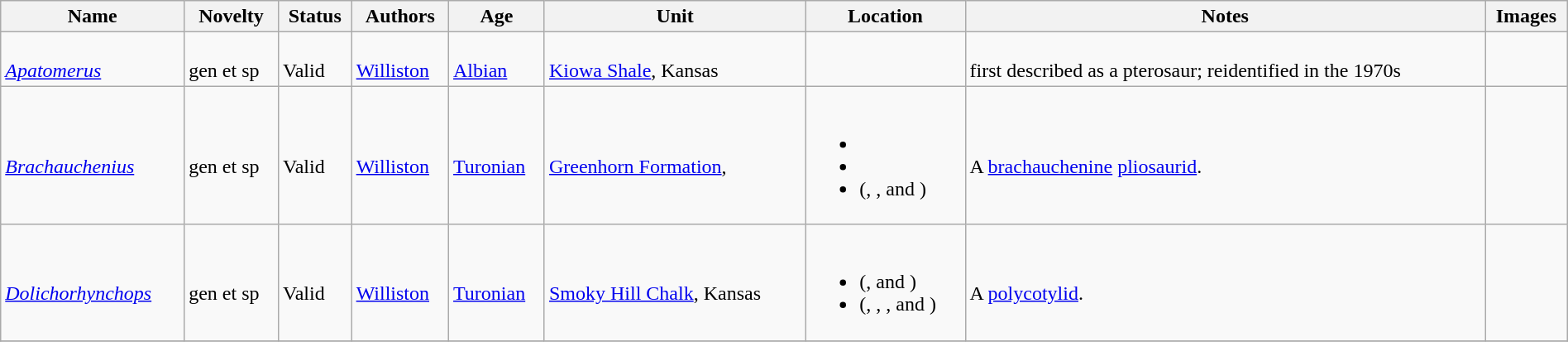<table class="wikitable sortable" align="center" width="100%">
<tr>
<th>Name</th>
<th>Novelty</th>
<th>Status</th>
<th>Authors</th>
<th>Age</th>
<th>Unit</th>
<th>Location</th>
<th>Notes</th>
<th>Images</th>
</tr>
<tr>
<td><br><em><a href='#'>Apatomerus</a></em></td>
<td><br>gen et sp</td>
<td><br>Valid</td>
<td><br><a href='#'>Williston</a></td>
<td><br><a href='#'>Albian</a></td>
<td><br><a href='#'>Kiowa Shale</a>, Kansas</td>
<td></td>
<td><br>first described as a pterosaur; reidentified in the 1970s</td>
<td></td>
</tr>
<tr>
<td><br><em><a href='#'>Brachauchenius</a></em></td>
<td><br>gen et sp</td>
<td><br>Valid</td>
<td><br><a href='#'>Williston</a></td>
<td><br><a href='#'>Turonian</a></td>
<td><br><a href='#'>Greenhorn Formation</a>,</td>
<td><br><ul><li></li><li></li><li> (, ,  and )</li></ul></td>
<td><br>A <a href='#'>brachauchenine</a> <a href='#'>pliosaurid</a>.</td>
<td><br></td>
</tr>
<tr>
<td><br><em><a href='#'>Dolichorhynchops</a></em></td>
<td><br>gen et sp</td>
<td><br>Valid</td>
<td><br><a href='#'>Williston</a></td>
<td><br><a href='#'>Turonian</a></td>
<td><br><a href='#'>Smoky Hill Chalk</a>, Kansas</td>
<td><br><ul><li> (,  and )</li><li> (, , ,  and )</li></ul></td>
<td><br>A <a href='#'>polycotylid</a>.</td>
<td></td>
</tr>
<tr>
</tr>
</table>
